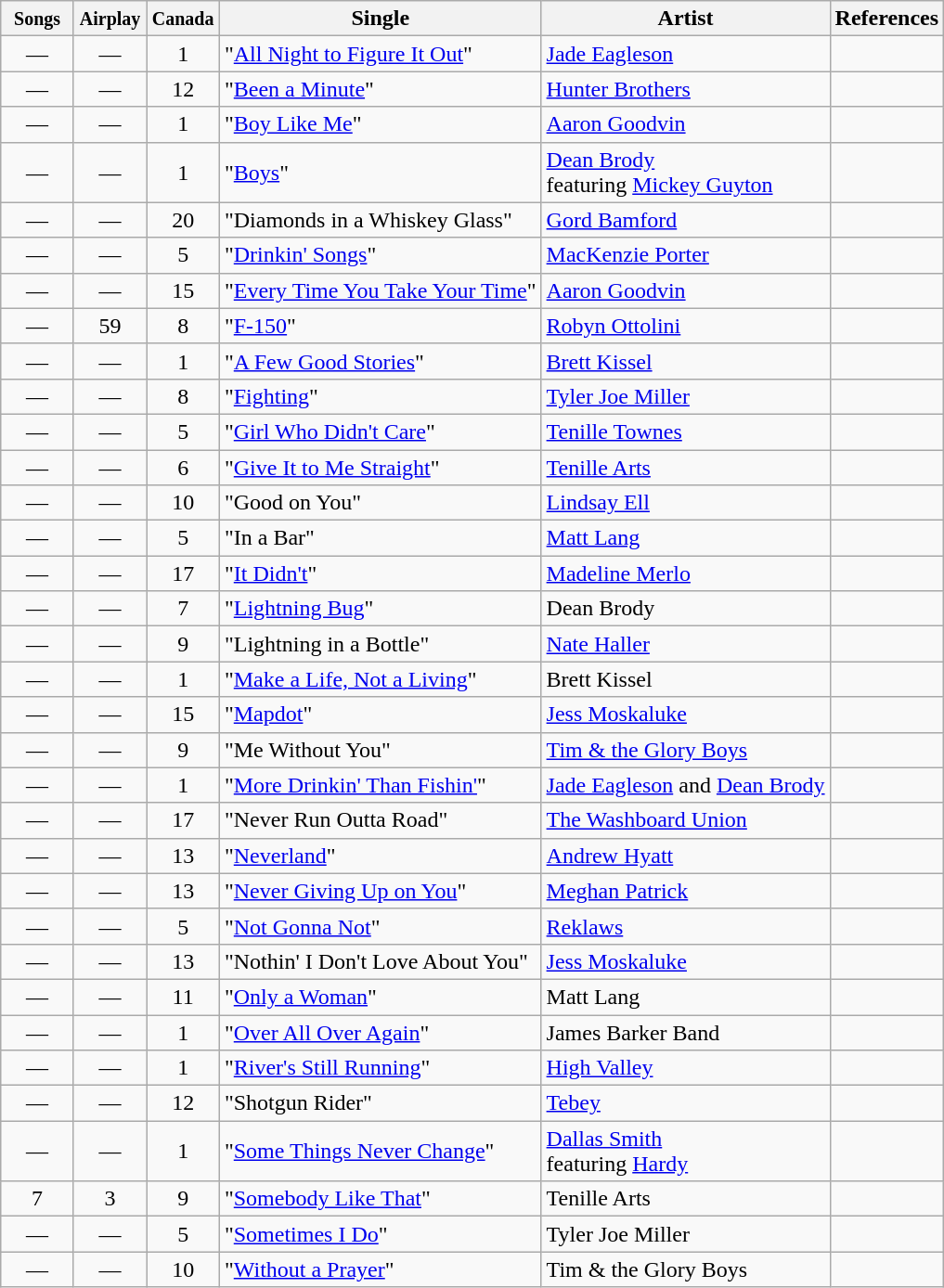<table class="wikitable sortable">
<tr>
<th style="width:45px;"><small>Songs</small></th>
<th style="width:45px;"><small>Airplay</small></th>
<th style="width:45px;"><small>Canada</small></th>
<th style="width:auto;">Single</th>
<th style="width:auto;">Artist</th>
<th style="width:auto;">References</th>
</tr>
<tr>
<td align=center>—</td>
<td align=center>—</td>
<td align=center>1</td>
<td>"<a href='#'>All Night to Figure It Out</a>"</td>
<td><a href='#'>Jade Eagleson</a></td>
<td></td>
</tr>
<tr>
<td align=center>—</td>
<td align=center>—</td>
<td align=center>12</td>
<td>"<a href='#'>Been a Minute</a>"</td>
<td><a href='#'>Hunter Brothers</a></td>
<td></td>
</tr>
<tr>
<td align=center>—</td>
<td align=center>—</td>
<td align=center>1</td>
<td>"<a href='#'>Boy Like Me</a>"</td>
<td><a href='#'>Aaron Goodvin</a></td>
<td></td>
</tr>
<tr>
<td align=center>—</td>
<td align=center>—</td>
<td align=center>1</td>
<td>"<a href='#'>Boys</a>"</td>
<td><a href='#'>Dean Brody</a> <br> featuring <a href='#'>Mickey Guyton</a></td>
<td></td>
</tr>
<tr>
<td align=center>—</td>
<td align=center>—</td>
<td align=center>20</td>
<td>"Diamonds in a Whiskey Glass"</td>
<td><a href='#'>Gord Bamford</a></td>
<td></td>
</tr>
<tr>
<td align=center>—</td>
<td align=center>—</td>
<td align=center>5</td>
<td>"<a href='#'>Drinkin' Songs</a>"</td>
<td><a href='#'>MacKenzie Porter</a></td>
<td></td>
</tr>
<tr>
<td align=center>—</td>
<td align=center>—</td>
<td align=center>15</td>
<td>"<a href='#'>Every Time You Take Your Time</a>"</td>
<td><a href='#'>Aaron Goodvin</a></td>
<td></td>
</tr>
<tr>
<td align=center>—</td>
<td align=center>59</td>
<td align=center>8</td>
<td>"<a href='#'>F-150</a>"</td>
<td><a href='#'>Robyn Ottolini</a></td>
<td></td>
</tr>
<tr>
<td align=center>—</td>
<td align=center>—</td>
<td align=center>1</td>
<td>"<a href='#'>A Few Good Stories</a>"</td>
<td><a href='#'>Brett Kissel</a></td>
<td></td>
</tr>
<tr>
<td align=center>—</td>
<td align=center>—</td>
<td align=center>8</td>
<td>"<a href='#'>Fighting</a>"</td>
<td><a href='#'>Tyler Joe Miller</a></td>
<td></td>
</tr>
<tr>
<td align=center>—</td>
<td align=center>—</td>
<td align=center>5</td>
<td>"<a href='#'>Girl Who Didn't Care</a>"</td>
<td><a href='#'>Tenille Townes</a></td>
<td></td>
</tr>
<tr>
<td align=center>—</td>
<td align=center>—</td>
<td align=center>6</td>
<td>"<a href='#'>Give It to Me Straight</a>"</td>
<td><a href='#'>Tenille Arts</a></td>
<td></td>
</tr>
<tr>
<td align=center>—</td>
<td align=center>—</td>
<td align=center>10</td>
<td>"Good on You"</td>
<td><a href='#'>Lindsay Ell</a></td>
<td></td>
</tr>
<tr>
<td align=center>—</td>
<td align=center>—</td>
<td align=center>5</td>
<td>"In a Bar"</td>
<td><a href='#'>Matt Lang</a></td>
<td></td>
</tr>
<tr>
<td align=center>—</td>
<td align=center>—</td>
<td align=center>17</td>
<td>"<a href='#'>It Didn't</a>"</td>
<td><a href='#'>Madeline Merlo</a></td>
<td></td>
</tr>
<tr>
<td align=center>—</td>
<td align=center>—</td>
<td align=center>7</td>
<td>"<a href='#'>Lightning Bug</a>"</td>
<td>Dean Brody</td>
<td></td>
</tr>
<tr>
<td align=center>—</td>
<td align=center>—</td>
<td align=center>9</td>
<td>"Lightning in a Bottle"</td>
<td><a href='#'>Nate Haller</a></td>
<td></td>
</tr>
<tr>
<td align=center>—</td>
<td align=center>—</td>
<td align=center>1</td>
<td>"<a href='#'>Make a Life, Not a Living</a>"</td>
<td>Brett Kissel</td>
<td></td>
</tr>
<tr>
<td align=center>—</td>
<td align=center>—</td>
<td align=center>15</td>
<td>"<a href='#'>Mapdot</a>"</td>
<td><a href='#'>Jess Moskaluke</a></td>
<td></td>
</tr>
<tr>
<td align=center>—</td>
<td align=center>—</td>
<td align=center>9</td>
<td>"Me Without You"</td>
<td><a href='#'>Tim & the Glory Boys</a></td>
<td></td>
</tr>
<tr>
<td align=center>—</td>
<td align=center>—</td>
<td align=center>1</td>
<td>"<a href='#'>More Drinkin' Than Fishin'</a>"</td>
<td><a href='#'>Jade Eagleson</a> and <a href='#'>Dean Brody</a></td>
<td></td>
</tr>
<tr>
<td align=center>—</td>
<td align=center>—</td>
<td align=center>17</td>
<td>"Never Run Outta Road"</td>
<td><a href='#'>The Washboard Union</a></td>
<td></td>
</tr>
<tr>
<td align=center>—</td>
<td align=center>—</td>
<td align=center>13</td>
<td>"<a href='#'>Neverland</a>"</td>
<td><a href='#'>Andrew Hyatt</a></td>
<td></td>
</tr>
<tr>
<td align=center>—</td>
<td align=center>—</td>
<td align=center>13</td>
<td>"<a href='#'>Never Giving Up on You</a>"</td>
<td><a href='#'>Meghan Patrick</a></td>
<td></td>
</tr>
<tr>
<td align=center>—</td>
<td align=center>—</td>
<td align=center>5</td>
<td>"<a href='#'>Not Gonna Not</a>"</td>
<td><a href='#'>Reklaws</a></td>
<td></td>
</tr>
<tr>
<td align=center>—</td>
<td align=center>—</td>
<td align=center>13</td>
<td>"Nothin' I Don't Love About You"</td>
<td><a href='#'>Jess Moskaluke</a></td>
<td></td>
</tr>
<tr>
<td align=center>—</td>
<td align=center>—</td>
<td align=center>11</td>
<td>"<a href='#'>Only a Woman</a>"</td>
<td>Matt Lang</td>
<td></td>
</tr>
<tr>
<td align=center>—</td>
<td align=center>—</td>
<td align=center>1</td>
<td>"<a href='#'>Over All Over Again</a>"</td>
<td>James Barker Band</td>
<td></td>
</tr>
<tr>
<td align=center>—</td>
<td align=center>—</td>
<td align=center>1</td>
<td>"<a href='#'>River's Still Running</a>"</td>
<td><a href='#'>High Valley</a></td>
<td></td>
</tr>
<tr>
<td align=center>—</td>
<td align=center>—</td>
<td align=center>12</td>
<td>"Shotgun Rider"</td>
<td><a href='#'>Tebey</a></td>
<td></td>
</tr>
<tr>
<td align=center>—</td>
<td align=center>—</td>
<td align=center>1</td>
<td>"<a href='#'>Some Things Never Change</a>"</td>
<td><a href='#'>Dallas Smith</a> <br> featuring <a href='#'>Hardy</a></td>
<td></td>
</tr>
<tr>
<td align=center>7</td>
<td align=center>3</td>
<td align=center>9</td>
<td>"<a href='#'>Somebody Like That</a>"</td>
<td>Tenille Arts</td>
<td></td>
</tr>
<tr>
<td align=center>—</td>
<td align=center>—</td>
<td align=center>5</td>
<td>"<a href='#'>Sometimes I Do</a>"</td>
<td>Tyler Joe Miller</td>
<td></td>
</tr>
<tr>
<td align=center>—</td>
<td align=center>—</td>
<td align=center>10</td>
<td>"<a href='#'>Without a Prayer</a>"</td>
<td>Tim & the Glory Boys</td>
<td></td>
</tr>
</table>
